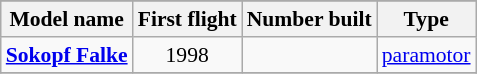<table class="wikitable" align=center style="font-size:90%;">
<tr>
</tr>
<tr style="background:#efefef;">
<th>Model name</th>
<th>First flight</th>
<th>Number built</th>
<th>Type</th>
</tr>
<tr>
<td align=left><strong><a href='#'>Sokopf Falke</a></strong></td>
<td align=center>1998</td>
<td align=center></td>
<td align=left><a href='#'>paramotor</a></td>
</tr>
<tr>
</tr>
</table>
